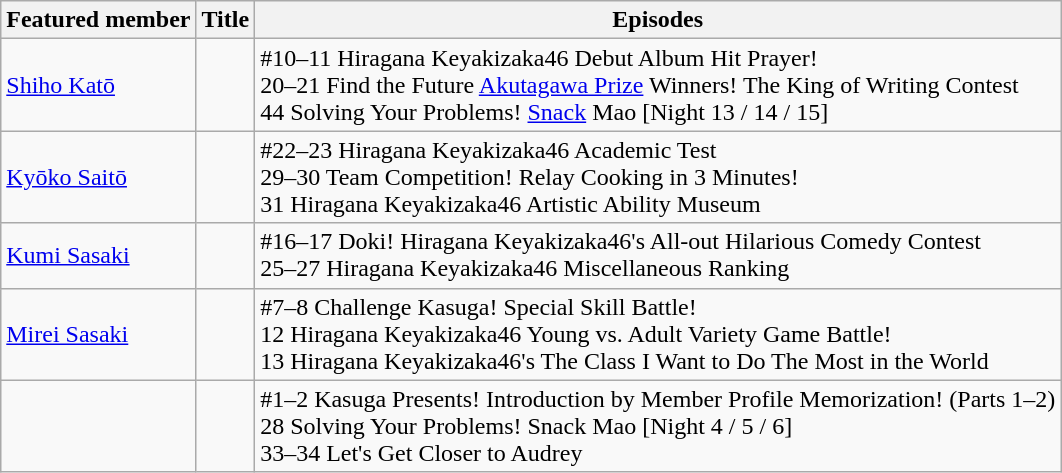<table class="wikitable">
<tr>
<th>Featured member</th>
<th>Title</th>
<th>Episodes</th>
</tr>
<tr>
<td><a href='#'>Shiho Katō</a></td>
<td></td>
<td>#10–11 Hiragana Keyakizaka46 Debut Album Hit Prayer!<br>20–21 Find the Future <a href='#'>Akutagawa Prize</a> Winners! The King of Writing Contest<br>44 Solving Your Problems! <a href='#'>Snack</a> Mao [Night 13 / 14 / 15]</td>
</tr>
<tr>
<td><a href='#'>Kyōko Saitō</a></td>
<td></td>
<td>#22–23 Hiragana Keyakizaka46 Academic Test<br>29–30 Team Competition! Relay Cooking in 3 Minutes!<br>31 Hiragana Keyakizaka46 Artistic Ability Museum</td>
</tr>
<tr>
<td><a href='#'>Kumi Sasaki</a></td>
<td></td>
<td>#16–17 Doki! Hiragana Keyakizaka46's All-out Hilarious Comedy Contest<br>25–27 Hiragana Keyakizaka46 Miscellaneous Ranking</td>
</tr>
<tr>
<td><a href='#'>Mirei Sasaki</a></td>
<td></td>
<td>#7–8 Challenge Kasuga! Special Skill Battle!<br>12 Hiragana Keyakizaka46 Young vs. Adult Variety Game Battle!<br>13 Hiragana Keyakizaka46's The Class I Want to Do The Most in the World</td>
</tr>
<tr>
<td></td>
<td></td>
<td>#1–2 Kasuga Presents! Introduction by Member Profile Memorization! (Parts 1–2)<br>28 Solving Your Problems! Snack Mao [Night 4 / 5 / 6]<br>33–34 Let's Get Closer to Audrey</td>
</tr>
</table>
